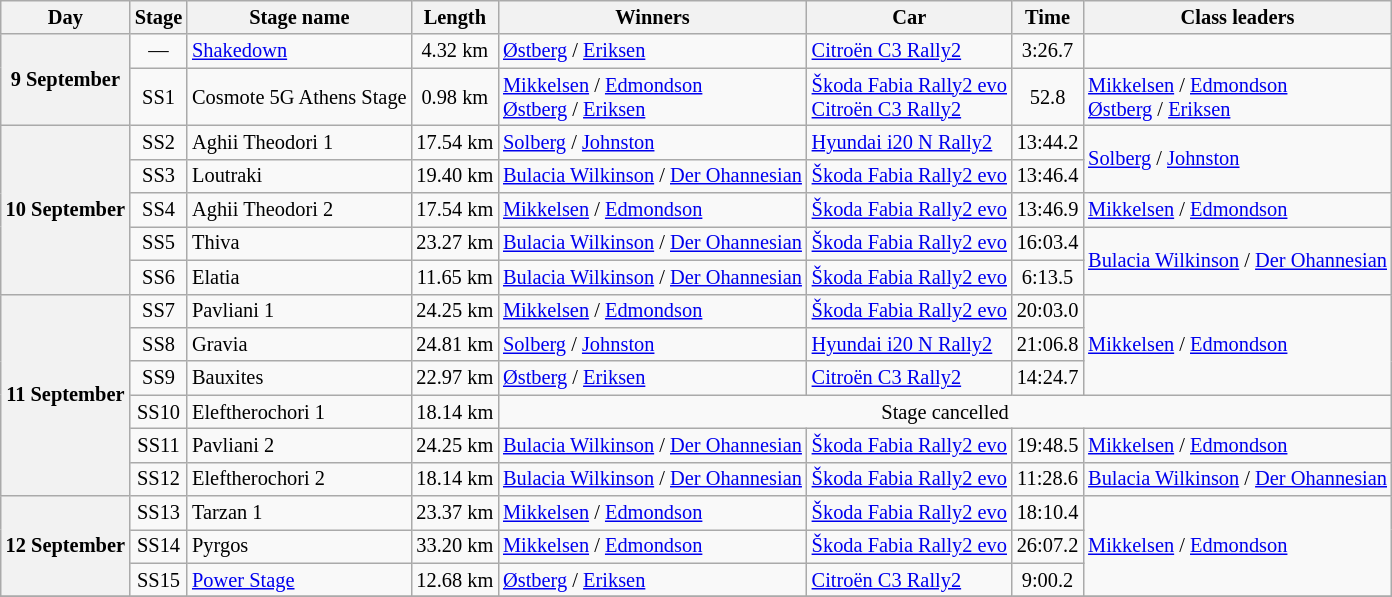<table class="wikitable" style="font-size: 85%;">
<tr>
<th>Day</th>
<th>Stage</th>
<th>Stage name</th>
<th>Length</th>
<th>Winners</th>
<th>Car</th>
<th>Time</th>
<th>Class leaders</th>
</tr>
<tr>
<th rowspan="2">9 September</th>
<td align="center">—</td>
<td><a href='#'>Shakedown</a></td>
<td align="center">4.32 km</td>
<td><a href='#'>Østberg</a> / <a href='#'>Eriksen</a></td>
<td><a href='#'>Citroën C3 Rally2</a></td>
<td align="center">3:26.7</td>
<td></td>
</tr>
<tr>
<td align="center">SS1</td>
<td>Cosmote 5G Athens Stage</td>
<td align="center">0.98 km</td>
<td><a href='#'>Mikkelsen</a> / <a href='#'>Edmondson</a><br><a href='#'>Østberg</a> / <a href='#'>Eriksen</a></td>
<td><a href='#'>Škoda Fabia Rally2 evo</a><br><a href='#'>Citroën C3 Rally2</a></td>
<td align="center">52.8</td>
<td><a href='#'>Mikkelsen</a> / <a href='#'>Edmondson</a><br><a href='#'>Østberg</a> / <a href='#'>Eriksen</a></td>
</tr>
<tr>
<th rowspan="5">10 September</th>
<td align="center">SS2</td>
<td>Aghii Theodori 1</td>
<td align="center">17.54 km</td>
<td><a href='#'>Solberg</a> / <a href='#'>Johnston</a></td>
<td><a href='#'>Hyundai i20 N Rally2</a></td>
<td align="center">13:44.2</td>
<td rowspan="2"><a href='#'>Solberg</a> / <a href='#'>Johnston</a></td>
</tr>
<tr>
<td align="center">SS3</td>
<td>Loutraki</td>
<td align="center">19.40 km</td>
<td><a href='#'>Bulacia Wilkinson</a> / <a href='#'>Der Ohannesian</a></td>
<td><a href='#'>Škoda Fabia Rally2 evo</a></td>
<td align="center">13:46.4</td>
</tr>
<tr>
<td align="center">SS4</td>
<td>Aghii Theodori 2</td>
<td align="center">17.54 km</td>
<td><a href='#'>Mikkelsen</a> / <a href='#'>Edmondson</a></td>
<td><a href='#'>Škoda Fabia Rally2 evo</a></td>
<td align="center">13:46.9</td>
<td><a href='#'>Mikkelsen</a> / <a href='#'>Edmondson</a></td>
</tr>
<tr>
<td align="center">SS5</td>
<td>Thiva</td>
<td align="center">23.27 km</td>
<td><a href='#'>Bulacia Wilkinson</a> / <a href='#'>Der Ohannesian</a></td>
<td><a href='#'>Škoda Fabia Rally2 evo</a></td>
<td align="center">16:03.4</td>
<td rowspan="2"><a href='#'>Bulacia Wilkinson</a> / <a href='#'>Der Ohannesian</a></td>
</tr>
<tr>
<td align="center">SS6</td>
<td>Elatia</td>
<td align="center">11.65 km</td>
<td><a href='#'>Bulacia Wilkinson</a> / <a href='#'>Der Ohannesian</a></td>
<td><a href='#'>Škoda Fabia Rally2 evo</a></td>
<td align="center">6:13.5</td>
</tr>
<tr>
<th rowspan="6">11 September</th>
<td align="center">SS7</td>
<td>Pavliani 1</td>
<td align="center">24.25 km</td>
<td><a href='#'>Mikkelsen</a> / <a href='#'>Edmondson</a></td>
<td><a href='#'>Škoda Fabia Rally2 evo</a></td>
<td align="center">20:03.0</td>
<td rowspan="3"><a href='#'>Mikkelsen</a> / <a href='#'>Edmondson</a></td>
</tr>
<tr>
<td align="center">SS8</td>
<td>Gravia</td>
<td align="center">24.81 km</td>
<td><a href='#'>Solberg</a> / <a href='#'>Johnston</a></td>
<td><a href='#'>Hyundai i20 N Rally2</a></td>
<td align="center">21:06.8</td>
</tr>
<tr>
<td align="center">SS9</td>
<td>Bauxites</td>
<td align="center">22.97 km</td>
<td><a href='#'>Østberg</a> / <a href='#'>Eriksen</a></td>
<td><a href='#'>Citroën C3 Rally2</a></td>
<td align="center">14:24.7</td>
</tr>
<tr>
<td align="center">SS10</td>
<td>Eleftherochori 1</td>
<td align="center">18.14 km</td>
<td colspan="4" align="center">Stage cancelled</td>
</tr>
<tr>
<td align="center">SS11</td>
<td>Pavliani 2</td>
<td align="center">24.25 km</td>
<td><a href='#'>Bulacia Wilkinson</a> / <a href='#'>Der Ohannesian</a></td>
<td><a href='#'>Škoda Fabia Rally2 evo</a></td>
<td align="center">19:48.5</td>
<td><a href='#'>Mikkelsen</a> / <a href='#'>Edmondson</a></td>
</tr>
<tr>
<td align="center">SS12</td>
<td>Eleftherochori 2</td>
<td align="center">18.14 km</td>
<td><a href='#'>Bulacia Wilkinson</a> / <a href='#'>Der Ohannesian</a></td>
<td><a href='#'>Škoda Fabia Rally2 evo</a></td>
<td align="center">11:28.6</td>
<td><a href='#'>Bulacia Wilkinson</a> / <a href='#'>Der Ohannesian</a></td>
</tr>
<tr>
<th rowspan="3">12 September</th>
<td align="center">SS13</td>
<td>Tarzan 1</td>
<td align="center">23.37 km</td>
<td><a href='#'>Mikkelsen</a> / <a href='#'>Edmondson</a></td>
<td><a href='#'>Škoda Fabia Rally2 evo</a></td>
<td align="center">18:10.4</td>
<td rowspan="3"><a href='#'>Mikkelsen</a> / <a href='#'>Edmondson</a></td>
</tr>
<tr>
<td align="center">SS14</td>
<td>Pyrgos</td>
<td align="center">33.20 km</td>
<td><a href='#'>Mikkelsen</a> / <a href='#'>Edmondson</a></td>
<td><a href='#'>Škoda Fabia Rally2 evo</a></td>
<td align="center">26:07.2</td>
</tr>
<tr>
<td align="center">SS15</td>
<td><a href='#'>Power Stage</a></td>
<td align="center">12.68 km</td>
<td><a href='#'>Østberg</a> / <a href='#'>Eriksen</a></td>
<td><a href='#'>Citroën C3 Rally2</a></td>
<td align="center">9:00.2</td>
</tr>
<tr>
</tr>
</table>
